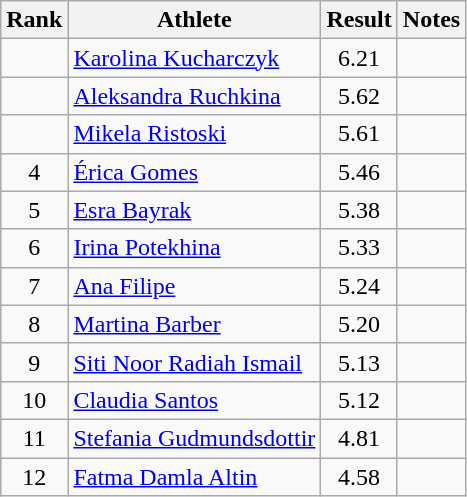<table class="wikitable sortable" style="text-align:center">
<tr>
<th>Rank</th>
<th>Athlete</th>
<th>Result</th>
<th>Notes</th>
</tr>
<tr>
<td></td>
<td style="text-align:left"><a href='#'>Karolina Kucharczyk</a><br></td>
<td>6.21</td>
<td></td>
</tr>
<tr>
<td></td>
<td style="text-align:left"><a href='#'>Aleksandra Ruchkina</a><br></td>
<td>5.62</td>
<td></td>
</tr>
<tr>
<td></td>
<td style="text-align:left"><a href='#'>Mikela Ristoski</a><br></td>
<td>5.61</td>
<td></td>
</tr>
<tr>
<td>4</td>
<td style="text-align:left"><a href='#'>Érica Gomes</a><br></td>
<td>5.46</td>
<td></td>
</tr>
<tr>
<td>5</td>
<td style="text-align:left"><a href='#'>Esra Bayrak</a><br></td>
<td>5.38</td>
<td></td>
</tr>
<tr>
<td>6</td>
<td style="text-align:left"><a href='#'>Irina Potekhina</a><br></td>
<td>5.33</td>
<td></td>
</tr>
<tr>
<td>7</td>
<td style="text-align:left"><a href='#'>Ana Filipe</a><br></td>
<td>5.24</td>
<td></td>
</tr>
<tr>
<td>8</td>
<td style="text-align:left"><a href='#'>Martina Barber</a><br></td>
<td>5.20</td>
<td></td>
</tr>
<tr>
<td>9</td>
<td style="text-align:left"><a href='#'>Siti Noor Radiah Ismail</a><br></td>
<td>5.13</td>
<td></td>
</tr>
<tr>
<td>10</td>
<td style="text-align:left"><a href='#'>Claudia Santos</a><br></td>
<td>5.12</td>
<td></td>
</tr>
<tr>
<td>11</td>
<td style="text-align:left"><a href='#'>Stefania Gudmundsdottir</a><br></td>
<td>4.81</td>
<td></td>
</tr>
<tr>
<td>12</td>
<td style="text-align:left"><a href='#'>Fatma Damla Altin</a><br></td>
<td>4.58</td>
<td></td>
</tr>
</table>
